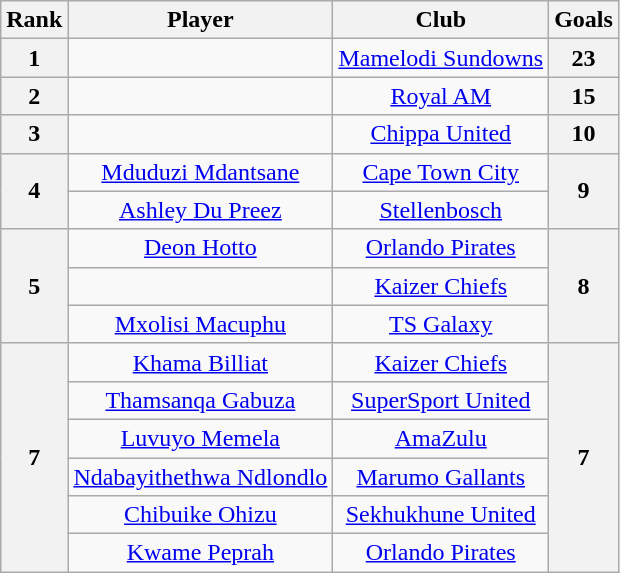<table class="wikitable sortable" style="text-align:center">
<tr>
<th>Rank</th>
<th>Player</th>
<th>Club</th>
<th>Goals</th>
</tr>
<tr>
<th>1</th>
<td></td>
<td><a href='#'>Mamelodi Sundowns</a></td>
<th>23</th>
</tr>
<tr>
<th>2</th>
<td></td>
<td><a href='#'>Royal AM</a></td>
<th>15</th>
</tr>
<tr>
<th>3</th>
<td></td>
<td><a href='#'>Chippa United</a></td>
<th>10</th>
</tr>
<tr>
<th rowspan="2">4</th>
<td><a href='#'>Mduduzi Mdantsane</a></td>
<td><a href='#'>Cape Town City</a></td>
<th rowspan="2">9</th>
</tr>
<tr>
<td><a href='#'>Ashley Du Preez</a></td>
<td><a href='#'>Stellenbosch</a></td>
</tr>
<tr>
<th rowspan="3">5</th>
<td><a href='#'>Deon Hotto</a></td>
<td><a href='#'>Orlando Pirates</a></td>
<th rowspan="3">8</th>
</tr>
<tr>
<td></td>
<td><a href='#'>Kaizer Chiefs</a></td>
</tr>
<tr>
<td><a href='#'>Mxolisi Macuphu</a></td>
<td><a href='#'>TS Galaxy</a></td>
</tr>
<tr>
<th rowspan="6">7</th>
<td><a href='#'>Khama Billiat</a></td>
<td><a href='#'>Kaizer Chiefs</a></td>
<th rowspan="6">7</th>
</tr>
<tr>
<td><a href='#'>Thamsanqa Gabuza</a></td>
<td><a href='#'>SuperSport United</a></td>
</tr>
<tr>
<td><a href='#'>Luvuyo Memela</a></td>
<td><a href='#'>AmaZulu</a></td>
</tr>
<tr>
<td><a href='#'>Ndabayithethwa Ndlondlo</a></td>
<td><a href='#'>Marumo Gallants</a></td>
</tr>
<tr>
<td><a href='#'>Chibuike Ohizu</a></td>
<td><a href='#'>Sekhukhune United</a></td>
</tr>
<tr>
<td><a href='#'>Kwame Peprah</a></td>
<td><a href='#'>Orlando Pirates</a></td>
</tr>
</table>
